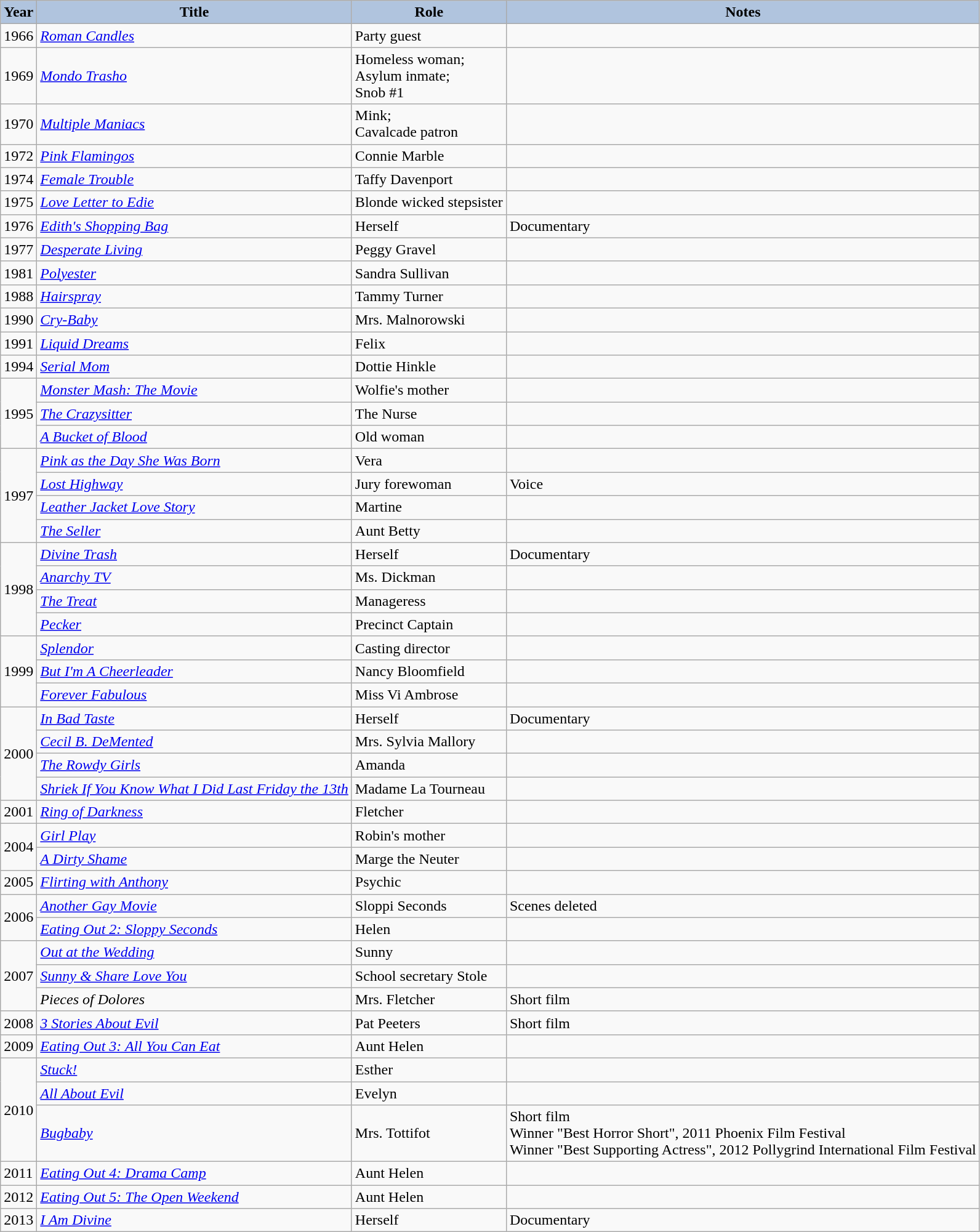<table class="wikitable">
<tr>
<th style="background:#b0c4de;">Year</th>
<th style="background:#b0c4de;">Title</th>
<th style="background:#b0c4de;">Role</th>
<th style="background:#b0c4de;">Notes</th>
</tr>
<tr>
<td>1966</td>
<td><em><a href='#'>Roman Candles</a></em></td>
<td>Party guest</td>
<td></td>
</tr>
<tr>
<td>1969</td>
<td><em><a href='#'>Mondo Trasho</a></em></td>
<td>Homeless woman;<br>Asylum inmate;<br>Snob #1</td>
<td></td>
</tr>
<tr>
<td>1970</td>
<td><em><a href='#'>Multiple Maniacs</a></em></td>
<td>Mink;<br>Cavalcade patron</td>
<td></td>
</tr>
<tr>
<td>1972</td>
<td><em><a href='#'>Pink Flamingos</a></em></td>
<td>Connie Marble</td>
<td></td>
</tr>
<tr>
<td>1974</td>
<td><em><a href='#'>Female Trouble</a></em></td>
<td>Taffy Davenport</td>
<td></td>
</tr>
<tr>
<td>1975</td>
<td><em><a href='#'>Love Letter to Edie</a></em></td>
<td>Blonde wicked stepsister</td>
<td></td>
</tr>
<tr>
<td>1976</td>
<td><em><a href='#'>Edith's Shopping Bag</a></em></td>
<td>Herself</td>
<td>Documentary</td>
</tr>
<tr>
<td>1977</td>
<td><em><a href='#'>Desperate Living</a></em></td>
<td>Peggy Gravel</td>
<td></td>
</tr>
<tr>
<td>1981</td>
<td><em><a href='#'>Polyester</a></em></td>
<td>Sandra Sullivan</td>
<td></td>
</tr>
<tr>
<td>1988</td>
<td><em><a href='#'>Hairspray</a></em></td>
<td>Tammy Turner</td>
<td></td>
</tr>
<tr>
<td>1990</td>
<td><em><a href='#'>Cry-Baby</a></em></td>
<td>Mrs. Malnorowski</td>
<td></td>
</tr>
<tr>
<td>1991</td>
<td><em><a href='#'>Liquid Dreams</a></em></td>
<td>Felix</td>
<td></td>
</tr>
<tr>
<td>1994</td>
<td><em><a href='#'>Serial Mom</a></em></td>
<td>Dottie Hinkle</td>
<td></td>
</tr>
<tr>
<td rowspan=3>1995</td>
<td><em><a href='#'>Monster Mash: The Movie</a></em></td>
<td>Wolfie's mother</td>
<td></td>
</tr>
<tr>
<td><em><a href='#'>The Crazysitter</a></em></td>
<td>The Nurse</td>
<td></td>
</tr>
<tr>
<td><em><a href='#'>A Bucket of Blood</a></em></td>
<td>Old woman</td>
<td></td>
</tr>
<tr>
<td rowspan=4>1997</td>
<td><em><a href='#'>Pink as the Day She Was Born</a></em></td>
<td>Vera</td>
<td></td>
</tr>
<tr>
<td><em><a href='#'>Lost Highway</a></em></td>
<td>Jury forewoman</td>
<td>Voice</td>
</tr>
<tr>
<td><em><a href='#'>Leather Jacket Love Story</a></em></td>
<td>Martine</td>
<td></td>
</tr>
<tr>
<td><em><a href='#'>The Seller</a></em></td>
<td>Aunt Betty</td>
<td></td>
</tr>
<tr>
<td rowspan=4>1998</td>
<td><em><a href='#'>Divine Trash</a></em></td>
<td>Herself</td>
<td>Documentary</td>
</tr>
<tr>
<td><em><a href='#'>Anarchy TV</a></em></td>
<td>Ms. Dickman</td>
<td></td>
</tr>
<tr>
<td><em><a href='#'>The Treat</a></em></td>
<td>Manageress</td>
<td></td>
</tr>
<tr>
<td><em><a href='#'>Pecker</a></em></td>
<td>Precinct Captain</td>
<td></td>
</tr>
<tr>
<td rowspan=3>1999</td>
<td><em><a href='#'>Splendor</a></em></td>
<td>Casting director</td>
<td></td>
</tr>
<tr>
<td><em><a href='#'>But I'm A Cheerleader</a></em></td>
<td>Nancy Bloomfield</td>
<td></td>
</tr>
<tr>
<td><em><a href='#'>Forever Fabulous</a></em></td>
<td>Miss Vi Ambrose</td>
<td></td>
</tr>
<tr>
<td rowspan=4>2000</td>
<td><em><a href='#'>In Bad Taste</a></em></td>
<td>Herself</td>
<td>Documentary</td>
</tr>
<tr>
<td><em><a href='#'>Cecil B. DeMented</a></em></td>
<td>Mrs. Sylvia Mallory</td>
<td></td>
</tr>
<tr>
<td><em><a href='#'>The Rowdy Girls</a></em></td>
<td>Amanda</td>
<td></td>
</tr>
<tr>
<td><em><a href='#'>Shriek If You Know What I Did Last Friday the 13th</a></em></td>
<td>Madame La Tourneau</td>
<td></td>
</tr>
<tr>
<td>2001</td>
<td><em><a href='#'>Ring of Darkness</a></em></td>
<td>Fletcher</td>
<td></td>
</tr>
<tr>
<td rowspan=2>2004</td>
<td><em><a href='#'>Girl Play</a></em></td>
<td>Robin's mother</td>
<td></td>
</tr>
<tr>
<td><em><a href='#'>A Dirty Shame</a></em></td>
<td>Marge the Neuter</td>
<td></td>
</tr>
<tr>
<td>2005</td>
<td><em><a href='#'>Flirting with Anthony</a></em></td>
<td>Psychic</td>
<td></td>
</tr>
<tr>
<td rowspan=2>2006</td>
<td><em><a href='#'>Another Gay Movie</a></em></td>
<td>Sloppi Seconds</td>
<td>Scenes deleted</td>
</tr>
<tr>
<td><em><a href='#'>Eating Out 2: Sloppy Seconds</a></em></td>
<td>Helen</td>
<td></td>
</tr>
<tr>
<td rowspan=3>2007</td>
<td><em><a href='#'>Out at the Wedding</a></em></td>
<td>Sunny</td>
<td></td>
</tr>
<tr>
<td><em><a href='#'>Sunny & Share Love You</a></em></td>
<td>School secretary Stole</td>
<td></td>
</tr>
<tr>
<td><em>Pieces of Dolores</em></td>
<td>Mrs. Fletcher</td>
<td>Short film</td>
</tr>
<tr>
<td>2008</td>
<td><em><a href='#'>3 Stories About Evil</a></em></td>
<td>Pat Peeters</td>
<td>Short film</td>
</tr>
<tr>
<td>2009</td>
<td><em><a href='#'>Eating Out 3: All You Can Eat</a></em></td>
<td>Aunt Helen</td>
<td></td>
</tr>
<tr>
<td rowspan=3>2010</td>
<td><em><a href='#'>Stuck!</a></em></td>
<td>Esther</td>
<td></td>
</tr>
<tr>
<td><em><a href='#'>All About Evil</a></em></td>
<td>Evelyn</td>
<td></td>
</tr>
<tr>
<td><em><a href='#'>Bugbaby</a></em></td>
<td>Mrs. Tottifot</td>
<td>Short film <br> Winner "Best Horror Short", 2011 Phoenix Film Festival <br> Winner "Best Supporting Actress", 2012 Pollygrind International Film Festival</td>
</tr>
<tr>
<td>2011</td>
<td><em><a href='#'>Eating Out 4: Drama Camp</a></em></td>
<td>Aunt Helen</td>
<td></td>
</tr>
<tr>
<td>2012</td>
<td><em><a href='#'>Eating Out 5: The Open Weekend</a></em></td>
<td>Aunt Helen</td>
<td></td>
</tr>
<tr>
<td>2013</td>
<td><em><a href='#'>I Am Divine</a></em></td>
<td>Herself</td>
<td>Documentary</td>
</tr>
</table>
